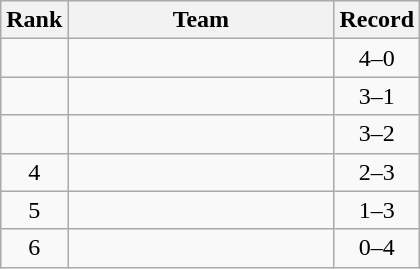<table class=wikitable style="text-align:center;">
<tr>
<th>Rank</th>
<th width=170>Team</th>
<th>Record</th>
</tr>
<tr>
<td></td>
<td align=left></td>
<td align=center>4–0</td>
</tr>
<tr>
<td></td>
<td align=left></td>
<td align=center>3–1</td>
</tr>
<tr>
<td></td>
<td align=left></td>
<td align=center>3–2</td>
</tr>
<tr>
<td>4</td>
<td align=left></td>
<td align=center>2–3</td>
</tr>
<tr>
<td>5</td>
<td align=left></td>
<td align=center>1–3</td>
</tr>
<tr>
<td>6</td>
<td align=left></td>
<td align=center>0–4</td>
</tr>
</table>
